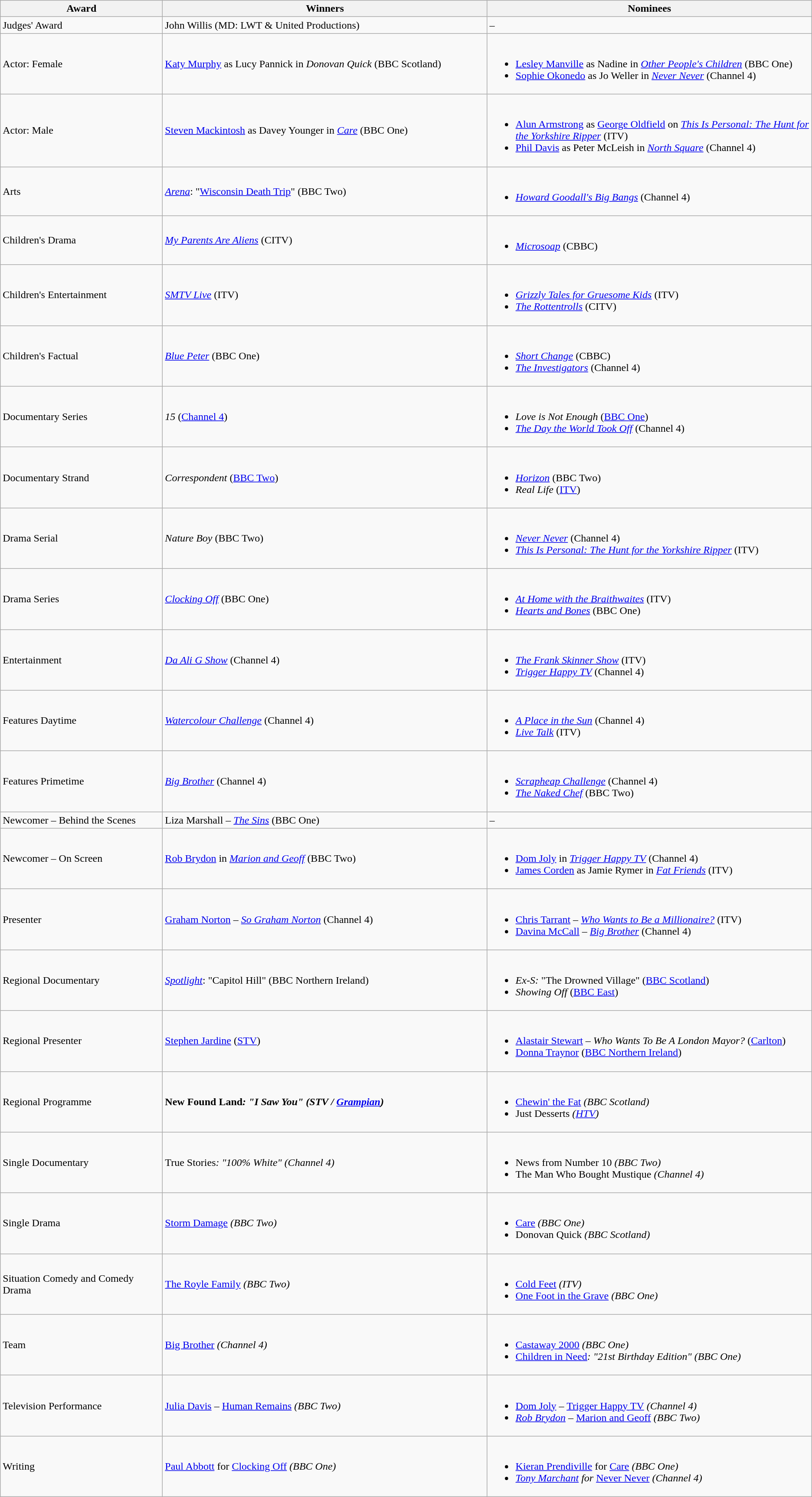<table class="wikitable">
<tr>
<th width="20%">Award</th>
<th width="40%">Winners</th>
<th width="40%">Nominees</th>
</tr>
<tr>
<td>Judges' Award</td>
<td>John Willis (MD: LWT & United Productions)</td>
<td>–</td>
</tr>
<tr>
<td>Actor: Female</td>
<td><a href='#'>Katy Murphy</a> as Lucy Pannick in <em>Donovan Quick</em> (BBC Scotland)</td>
<td><br><ul><li><a href='#'>Lesley Manville</a> as Nadine in <em><a href='#'>Other People's Children</a></em> (BBC One)</li><li><a href='#'>Sophie Okonedo</a> as Jo Weller in <em><a href='#'>Never Never</a></em> (Channel 4)</li></ul></td>
</tr>
<tr>
<td>Actor: Male</td>
<td><a href='#'>Steven Mackintosh</a> as Davey Younger in <em><a href='#'>Care</a></em> (BBC One)</td>
<td><br><ul><li><a href='#'>Alun Armstrong</a> as <a href='#'>George Oldfield</a> on <em><a href='#'>This Is Personal: The Hunt for the Yorkshire Ripper</a></em> (ITV)</li><li><a href='#'>Phil Davis</a> as Peter McLeish in <em><a href='#'>North Square</a></em> (Channel 4)</li></ul></td>
</tr>
<tr>
<td>Arts</td>
<td><em><a href='#'>Arena</a></em>: "<a href='#'>Wisconsin Death Trip</a>" (BBC Two)</td>
<td><br><ul><li><em><a href='#'>Howard Goodall's Big Bangs</a></em> (Channel 4)</li></ul></td>
</tr>
<tr>
<td>Children's Drama</td>
<td><em><a href='#'>My Parents Are Aliens</a></em> (CITV)</td>
<td><br><ul><li><em><a href='#'>Microsoap</a></em> (CBBC)</li></ul></td>
</tr>
<tr>
<td>Children's Entertainment</td>
<td><em><a href='#'>SMTV Live</a></em> (ITV)</td>
<td><br><ul><li><em><a href='#'>Grizzly Tales for Gruesome Kids</a></em> (ITV)</li><li><em><a href='#'>The Rottentrolls</a></em> (CITV)</li></ul></td>
</tr>
<tr>
<td>Children's Factual</td>
<td><em><a href='#'>Blue Peter</a></em> (BBC One)</td>
<td><br><ul><li><em><a href='#'>Short Change</a></em> (CBBC)</li><li><em><a href='#'>The Investigators</a></em> (Channel 4)</li></ul></td>
</tr>
<tr>
<td>Documentary Series</td>
<td><em>15</em> (<a href='#'>Channel 4</a>)</td>
<td><br><ul><li><em>Love is Not Enough</em> (<a href='#'>BBC One</a>)</li><li><em><a href='#'>The Day the World Took Off</a></em> (Channel 4)</li></ul></td>
</tr>
<tr>
<td>Documentary Strand</td>
<td><em>Correspondent</em> (<a href='#'>BBC Two</a>)</td>
<td><br><ul><li><em><a href='#'>Horizon</a></em> (BBC Two)</li><li><em>Real Life</em> (<a href='#'>ITV</a>)</li></ul></td>
</tr>
<tr>
<td>Drama Serial</td>
<td><em>Nature Boy</em> (BBC Two)</td>
<td><br><ul><li><em><a href='#'>Never Never</a></em> (Channel 4)</li><li><em><a href='#'>This Is Personal: The Hunt for the Yorkshire Ripper</a></em> (ITV)</li></ul></td>
</tr>
<tr>
<td>Drama Series</td>
<td><em><a href='#'>Clocking Off</a></em> (BBC One)</td>
<td><br><ul><li><em><a href='#'>At Home with the Braithwaites</a></em> (ITV)</li><li><em><a href='#'>Hearts and Bones</a></em> (BBC One)</li></ul></td>
</tr>
<tr>
<td>Entertainment</td>
<td><em><a href='#'>Da Ali G Show</a></em> (Channel 4)</td>
<td><br><ul><li><em><a href='#'>The Frank Skinner Show</a></em> (ITV)</li><li><em><a href='#'>Trigger Happy TV</a></em> (Channel 4)</li></ul></td>
</tr>
<tr>
<td>Features Daytime</td>
<td><em><a href='#'>Watercolour Challenge</a></em> (Channel 4)</td>
<td><br><ul><li><em><a href='#'>A Place in the Sun</a></em> (Channel 4)</li><li><em><a href='#'>Live Talk</a></em> (ITV)</li></ul></td>
</tr>
<tr>
<td>Features Primetime</td>
<td><em><a href='#'>Big Brother</a></em> (Channel 4)</td>
<td><br><ul><li><em><a href='#'>Scrapheap Challenge</a></em> (Channel 4)</li><li><em><a href='#'>The Naked Chef</a></em> (BBC Two)</li></ul></td>
</tr>
<tr>
<td>Newcomer – Behind the Scenes</td>
<td>Liza Marshall – <em><a href='#'>The Sins</a></em> (BBC One)</td>
<td>–</td>
</tr>
<tr>
<td>Newcomer – On Screen</td>
<td><a href='#'>Rob Brydon</a> in <em><a href='#'>Marion and Geoff</a></em> (BBC Two)</td>
<td><br><ul><li><a href='#'>Dom Joly</a> in <em><a href='#'>Trigger Happy TV</a></em> (Channel 4)</li><li><a href='#'>James Corden</a> as Jamie Rymer in <em><a href='#'>Fat Friends</a></em> (ITV)</li></ul></td>
</tr>
<tr>
<td>Presenter</td>
<td><a href='#'>Graham Norton</a> – <em><a href='#'>So Graham Norton</a></em> (Channel 4)</td>
<td><br><ul><li><a href='#'>Chris Tarrant</a> – <em><a href='#'>Who Wants to Be a Millionaire?</a></em> (ITV)</li><li><a href='#'>Davina McCall</a> – <em><a href='#'>Big Brother</a></em> (Channel 4)</li></ul></td>
</tr>
<tr>
<td>Regional Documentary</td>
<td><em><a href='#'>Spotlight</a></em>: "Capitol Hill" (BBC Northern Ireland)</td>
<td><br><ul><li><em>Ex-S:</em> "The Drowned Village" (<a href='#'>BBC Scotland</a>)</li><li><em>Showing Off</em> (<a href='#'>BBC East</a>)</li></ul></td>
</tr>
<tr>
<td>Regional Presenter</td>
<td><a href='#'>Stephen Jardine</a> (<a href='#'>STV</a>)</td>
<td><br><ul><li><a href='#'>Alastair Stewart</a> – <em>Who Wants To Be A London Mayor?</em> (<a href='#'>Carlton</a>)</li><li><a href='#'>Donna Traynor</a> (<a href='#'>BBC Northern Ireland</a>)</li></ul></td>
</tr>
<tr>
<td>Regional Programme</td>
<td><strong>New Found Land<em>: "I Saw You" (STV / <a href='#'>Grampian</a>)</td>
<td><br><ul><li></em><a href='#'>Chewin' the Fat</a><em> (BBC Scotland)</li><li></em>Just Desserts<em> (<a href='#'>HTV</a>)</li></ul></td>
</tr>
<tr>
<td>Single Documentary</td>
<td></em>True Stories<em>: "100% White" (Channel 4)</td>
<td><br><ul><li></em>News from Number 10<em> (BBC Two)</li><li></em>The Man Who Bought Mustique<em> (Channel 4)</li></ul></td>
</tr>
<tr>
<td>Single Drama</td>
<td></em><a href='#'>Storm Damage</a><em> (BBC Two)</td>
<td><br><ul><li></em><a href='#'>Care</a><em> (BBC One)</li><li></em>Donovan Quick<em> (BBC Scotland)</li></ul></td>
</tr>
<tr>
<td>Situation Comedy and Comedy Drama</td>
<td></em><a href='#'>The Royle Family</a><em> (BBC Two)</td>
<td><br><ul><li></em><a href='#'>Cold Feet</a><em> (ITV)</li><li></em><a href='#'>One Foot in the Grave</a><em> (BBC One)</li></ul></td>
</tr>
<tr>
<td>Team</td>
<td></em><a href='#'>Big Brother</a><em> (Channel 4)</td>
<td><br><ul><li></em><a href='#'>Castaway 2000</a><em> (BBC One)</li><li></em><a href='#'>Children in Need</a><em>: "21st Birthday Edition" (BBC One)</li></ul></td>
</tr>
<tr>
<td>Television Performance</td>
<td><a href='#'>Julia Davis</a> – </em><a href='#'>Human Remains</a><em> (BBC Two)</td>
<td><br><ul><li><a href='#'>Dom Joly</a> – </em><a href='#'>Trigger Happy TV</a><em> (Channel 4)</li><li><a href='#'>Rob Brydon</a> – </em><a href='#'>Marion and Geoff</a><em> (BBC Two)</li></ul></td>
</tr>
<tr>
<td>Writing</td>
<td><a href='#'>Paul Abbott</a> for </em><a href='#'>Clocking Off</a><em> (BBC One)</td>
<td><br><ul><li><a href='#'>Kieran Prendiville</a> for </em><a href='#'>Care</a><em> (BBC One)</li><li><a href='#'>Tony Marchant</a> for </em><a href='#'>Never Never</a><em> (Channel 4)</li></ul></td>
</tr>
</table>
